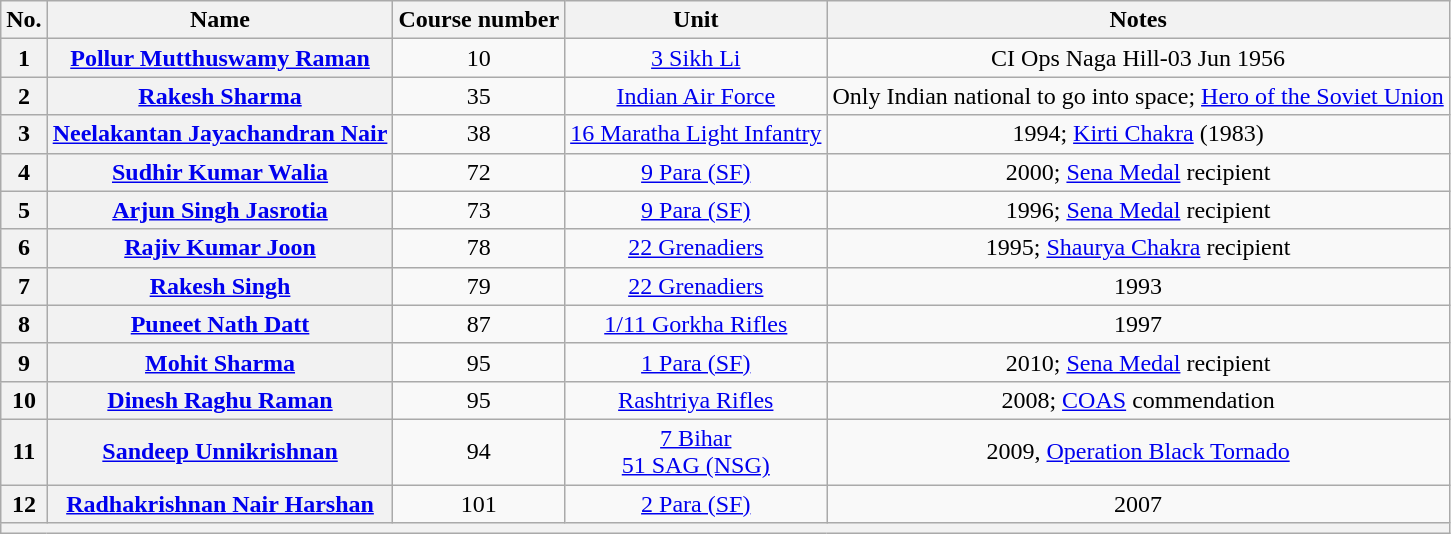<table class="wikitable sortable" style="text-align: center;">
<tr>
<th scope=col>No.</th>
<th scope=col>Name</th>
<th scope=col>Course number</th>
<th class="unsortable" scope=col>Unit</th>
<th class="unsortable" scope=col>Notes</th>
</tr>
<tr>
<th>1</th>
<th><strong><a href='#'>Pollur Mutthuswamy Raman</a></strong></th>
<td>10</td>
<td><a href='#'>3 Sikh Li</a></td>
<td>CI Ops Naga Hill-03 Jun 1956</td>
</tr>
<tr>
<th>2</th>
<th scope="row"><a href='#'>Rakesh Sharma</a></th>
<td>35</td>
<td><a href='#'>Indian Air Force</a></td>
<td 1985; Only non-army and IAF NDA recipient>Only Indian national to go into space; <a href='#'>Hero of the Soviet Union</a></td>
</tr>
<tr>
<th>3</th>
<th scope="row"><a href='#'>Neelakantan Jayachandran Nair</a></th>
<td>38</td>
<td><a href='#'>16 Maratha Light Infantry</a></td>
<td>1994; <a href='#'>Kirti Chakra</a> (1983)</td>
</tr>
<tr>
<th>4</th>
<th scope="row"><a href='#'>Sudhir Kumar Walia</a></th>
<td>72</td>
<td><a href='#'>9 Para (SF)</a></td>
<td>2000; <a href='#'>Sena Medal</a> recipient</td>
</tr>
<tr>
<th>5</th>
<th scope="row"><a href='#'>Arjun Singh Jasrotia</a></th>
<td>73</td>
<td><a href='#'>9 Para (SF)</a></td>
<td>1996; <a href='#'>Sena Medal</a> recipient</td>
</tr>
<tr>
<th>6</th>
<th scope="row"><a href='#'>Rajiv Kumar Joon</a></th>
<td>78</td>
<td><a href='#'>22 Grenadiers</a></td>
<td>1995; <a href='#'>Shaurya Chakra</a> recipient</td>
</tr>
<tr>
<th>7</th>
<th scope="row"><a href='#'>Rakesh Singh</a></th>
<td>79</td>
<td><a href='#'>22 Grenadiers</a></td>
<td>1993</td>
</tr>
<tr>
<th>8</th>
<th scope="row"><a href='#'>Puneet Nath Datt</a></th>
<td>87</td>
<td><a href='#'>1/11 Gorkha Rifles</a></td>
<td>1997</td>
</tr>
<tr>
<th>9</th>
<th scope="row"><a href='#'>Mohit Sharma</a></th>
<td>95</td>
<td><a href='#'>1 Para (SF)</a></td>
<td>2010; <a href='#'>Sena Medal</a> recipient</td>
</tr>
<tr>
<th>10</th>
<th scope="row"><a href='#'>Dinesh Raghu Raman</a></th>
<td>95</td>
<td><a href='#'>Rashtriya Rifles</a></td>
<td>2008; <a href='#'>COAS</a> commendation</td>
</tr>
<tr>
<th>11</th>
<th scope="row"><a href='#'>Sandeep Unnikrishnan</a></th>
<td>94</td>
<td><a href='#'>7 Bihar</a><br><a href='#'>51 SAG (NSG)</a></td>
<td>2009, <a href='#'>Operation Black Tornado</a></td>
</tr>
<tr>
<th>12</th>
<th scope="row"><a href='#'>Radhakrishnan Nair Harshan</a></th>
<td>101</td>
<td><a href='#'>2 Para (SF)</a></td>
<td>2007</td>
</tr>
<tr>
<th scope="row" colspan=6></th>
</tr>
</table>
